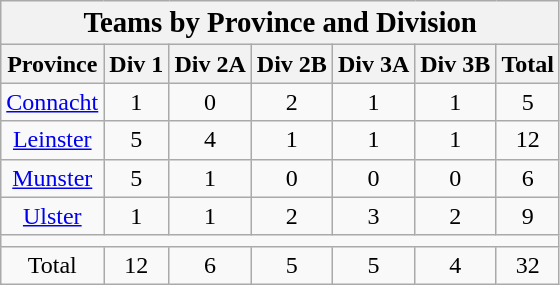<table class="wikitable" style="text-align:center">
<tr>
<th colspan=7><big>Teams by Province and Division</big></th>
</tr>
<tr>
<th>Province</th>
<th>Div 1</th>
<th>Div 2A</th>
<th>Div 2B</th>
<th>Div 3A</th>
<th>Div 3B</th>
<th>Total</th>
</tr>
<tr>
<td><a href='#'>Connacht</a></td>
<td>1</td>
<td>0</td>
<td>2</td>
<td>1</td>
<td>1</td>
<td>5</td>
</tr>
<tr>
<td><a href='#'>Leinster</a></td>
<td>5</td>
<td>4</td>
<td>1</td>
<td>1</td>
<td>1</td>
<td>12</td>
</tr>
<tr>
<td><a href='#'>Munster</a></td>
<td>5</td>
<td>1</td>
<td>0</td>
<td>0</td>
<td>0</td>
<td>6</td>
</tr>
<tr>
<td><a href='#'>Ulster</a></td>
<td>1</td>
<td>1</td>
<td>2</td>
<td>3</td>
<td>2</td>
<td>9</td>
</tr>
<tr>
<td colspan=7></td>
</tr>
<tr>
<td>Total</td>
<td>12</td>
<td>6</td>
<td>5</td>
<td>5</td>
<td>4</td>
<td>32</td>
</tr>
</table>
